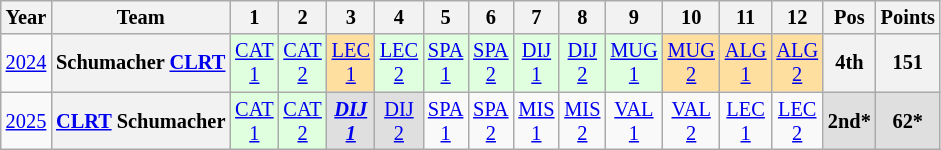<table class="wikitable" style="text-align:center; font-size:85%">
<tr>
<th>Year</th>
<th>Team</th>
<th>1</th>
<th>2</th>
<th>3</th>
<th>4</th>
<th>5</th>
<th>6</th>
<th>7</th>
<th>8</th>
<th>9</th>
<th>10</th>
<th>11</th>
<th>12</th>
<th>Pos</th>
<th>Points</th>
</tr>
<tr>
<td><a href='#'>2024</a></td>
<th nowrap>Schumacher <a href='#'>CLRT</a></th>
<td style="background:#DFFFDF;"><a href='#'>CAT<br>1</a><br></td>
<td style="background:#DFFFDF;"><a href='#'>CAT<br>2</a><br></td>
<td style="background:#FFDF9F;"><a href='#'>LEC<br>1</a><br></td>
<td style="background:#DFFFDF;"><a href='#'>LEC<br>2</a><br></td>
<td style="background:#DFFFDF;"><a href='#'>SPA<br>1</a><br></td>
<td style="background:#DFFFDF;"><a href='#'>SPA<br>2</a><br></td>
<td style="background:#DFFFDF;"><a href='#'>DIJ<br>1</a><br></td>
<td style="background:#DFFFDF;"><a href='#'>DIJ<br>2</a><br></td>
<td style="background:#DFFFDF;"><a href='#'>MUG<br>1</a><br></td>
<td style="background:#FFDF9F;"><a href='#'>MUG<br>2</a><br></td>
<td style="background:#FFDF9F;"><a href='#'>ALG<br>1</a><br></td>
<td style="background:#FFDF9F;"><a href='#'>ALG<br>2</a><br></td>
<th>4th</th>
<th>151</th>
</tr>
<tr>
<td><a href='#'>2025</a></td>
<th nowrap><a href='#'>CLRT</a> Schumacher</th>
<td style="background:#DFFFDF;"><a href='#'>CAT<br>1</a><br></td>
<td style="background:#DFFFDF;"><a href='#'>CAT<br>2</a><br></td>
<td style="background:#DFDFDF;"><strong><em><a href='#'>DIJ<br>1</a></em></strong><br></td>
<td style="background:#DFDFDF;"><a href='#'>DIJ<br>2</a><br></td>
<td style="background:#;"><a href='#'>SPA<br>1</a></td>
<td style="background:#;"><a href='#'>SPA<br>2</a></td>
<td style="background:#;"><a href='#'>MIS<br>1</a></td>
<td style="background:#;"><a href='#'>MIS<br>2</a></td>
<td style="background:#;"><a href='#'>VAL<br>1</a></td>
<td style="background:#;"><a href='#'>VAL<br>2</a></td>
<td style="background:#;"><a href='#'>LEC<br>1</a></td>
<td style="background:#;"><a href='#'>LEC<br>2</a></td>
<th style="background:#DFDFDF;">2nd*</th>
<th style="background:#DFDFDF;">62*</th>
</tr>
</table>
